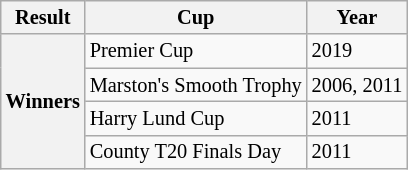<table class="wikitable" style="font-size:85%">
<tr>
<th scope="col">Result</th>
<th scope="col">Cup</th>
<th scope="col">Year</th>
</tr>
<tr>
<th scope="row" rowspan=4>Winners</th>
<td>Premier Cup</td>
<td>2019</td>
</tr>
<tr>
<td>Marston's Smooth Trophy</td>
<td>2006, 2011</td>
</tr>
<tr>
<td>Harry Lund Cup</td>
<td>2011</td>
</tr>
<tr>
<td>County T20 Finals Day</td>
<td>2011</td>
</tr>
</table>
